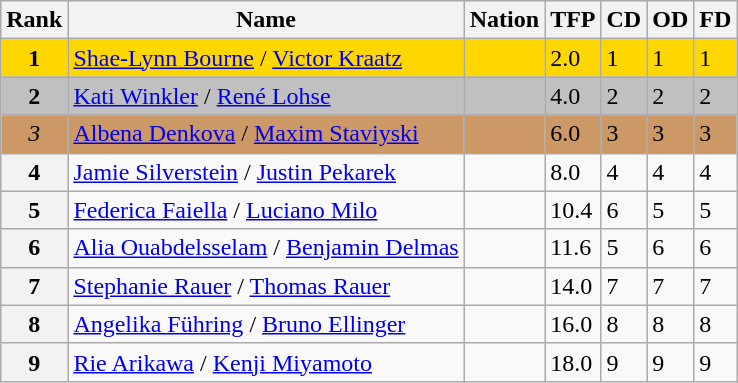<table class="wikitable">
<tr>
<th>Rank</th>
<th>Name</th>
<th>Nation</th>
<th>TFP</th>
<th>CD</th>
<th>OD</th>
<th>FD</th>
</tr>
<tr bgcolor="gold">
<td align="center"><strong>1</strong></td>
<td><a href='#'>Shae-Lynn Bourne</a> / <a href='#'>Victor Kraatz</a></td>
<td></td>
<td>2.0</td>
<td>1</td>
<td>1</td>
<td>1</td>
</tr>
<tr bgcolor="silver">
<td align="center"><strong>2</strong></td>
<td><a href='#'>Kati Winkler</a> / <a href='#'>René Lohse</a></td>
<td></td>
<td>4.0</td>
<td>2</td>
<td>2</td>
<td>2</td>
</tr>
<tr bgcolor="cc9966">
<td align="center"><em>3<strong></td>
<td><a href='#'>Albena Denkova</a> / <a href='#'>Maxim Staviyski</a></td>
<td></td>
<td>6.0</td>
<td>3</td>
<td>3</td>
<td>3</td>
</tr>
<tr>
<th>4</th>
<td><a href='#'>Jamie Silverstein</a> / <a href='#'>Justin Pekarek</a></td>
<td></td>
<td>8.0</td>
<td>4</td>
<td>4</td>
<td>4</td>
</tr>
<tr>
<th>5</th>
<td><a href='#'>Federica Faiella</a> / <a href='#'>Luciano Milo</a></td>
<td></td>
<td>10.4</td>
<td>6</td>
<td>5</td>
<td>5</td>
</tr>
<tr>
<th>6</th>
<td><a href='#'>Alia Ouabdelsselam</a> / <a href='#'>Benjamin Delmas</a></td>
<td></td>
<td>11.6</td>
<td>5</td>
<td>6</td>
<td>6</td>
</tr>
<tr>
<th>7</th>
<td><a href='#'>Stephanie Rauer</a> / <a href='#'>Thomas Rauer</a></td>
<td></td>
<td>14.0</td>
<td>7</td>
<td>7</td>
<td>7</td>
</tr>
<tr>
<th>8</th>
<td><a href='#'>Angelika Führing</a> / <a href='#'>Bruno Ellinger</a></td>
<td></td>
<td>16.0</td>
<td>8</td>
<td>8</td>
<td>8</td>
</tr>
<tr>
<th>9</th>
<td><a href='#'>Rie Arikawa</a> / <a href='#'>Kenji Miyamoto</a></td>
<td></td>
<td>18.0</td>
<td>9</td>
<td>9</td>
<td>9</td>
</tr>
</table>
